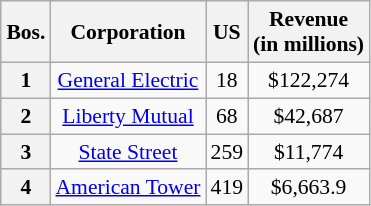<table class="wikitable plainrowheaders" style="float: left; font-size: 90%; text-align: center; margin: 1em;">
<tr>
<th scope="col">Bos.</th>
<th scope="col">Corporation</th>
<th scope="col">US</th>
<th scope="col">Revenue<br>(in millions)</th>
</tr>
<tr>
<th scope="row">1</th>
<td><a href='#'>General Electric</a></td>
<td>18</td>
<td>$122,274</td>
</tr>
<tr>
<th scope="row">2</th>
<td><a href='#'>Liberty Mutual</a></td>
<td>68</td>
<td>$42,687</td>
</tr>
<tr>
<th scope="row">3</th>
<td><a href='#'>State Street</a></td>
<td>259</td>
<td>$11,774</td>
</tr>
<tr>
<th scope="row">4</th>
<td><a href='#'>American Tower</a></td>
<td>419</td>
<td>$6,663.9</td>
</tr>
</table>
